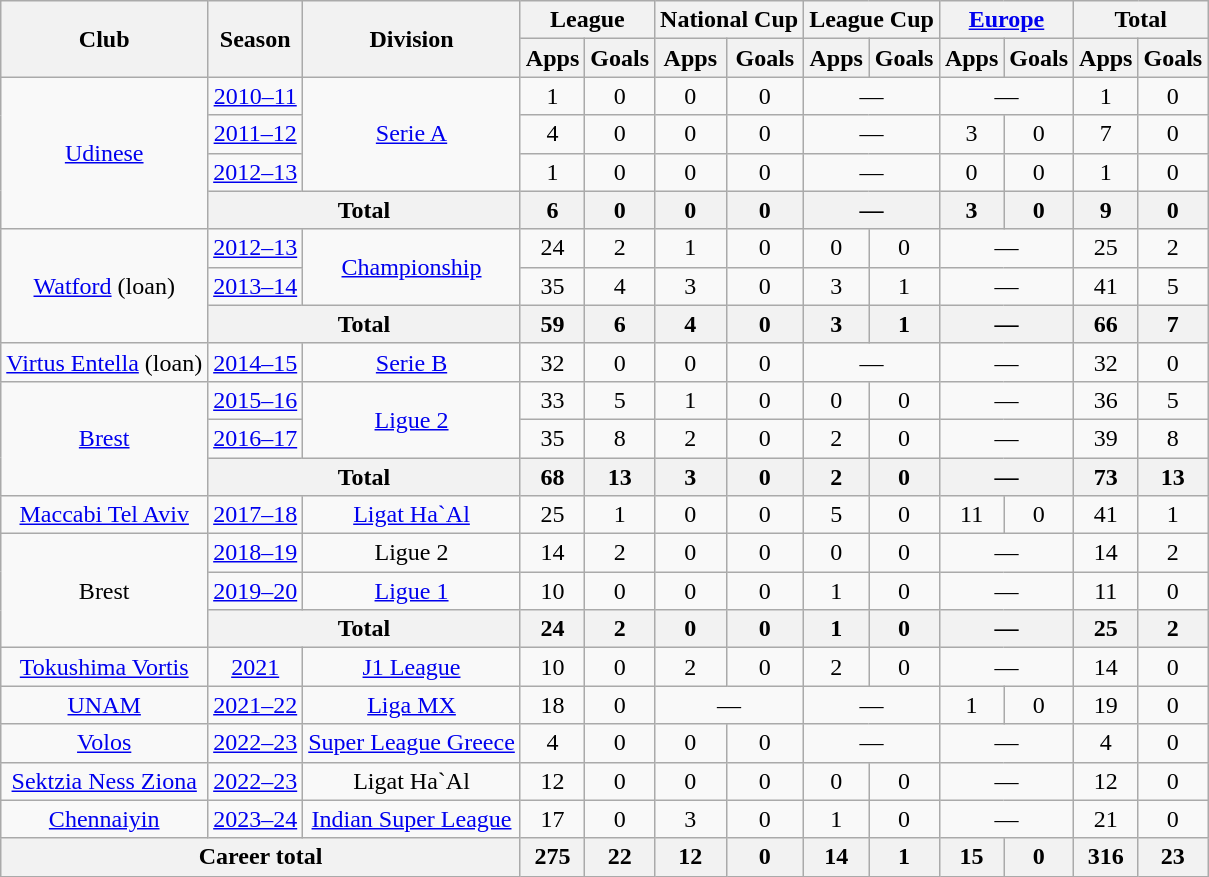<table class="wikitable" style="text-align: center">
<tr>
<th rowspan="2">Club</th>
<th rowspan="2">Season</th>
<th rowspan="2">Division</th>
<th colspan="2">League</th>
<th colspan="2">National Cup</th>
<th colspan="2">League Cup</th>
<th colspan="2"><a href='#'>Europe</a></th>
<th colspan="2">Total</th>
</tr>
<tr>
<th>Apps</th>
<th>Goals</th>
<th>Apps</th>
<th>Goals</th>
<th>Apps</th>
<th>Goals</th>
<th>Apps</th>
<th>Goals</th>
<th>Apps</th>
<th>Goals</th>
</tr>
<tr>
<td rowspan="4"><a href='#'>Udinese</a></td>
<td><a href='#'>2010–11</a></td>
<td rowspan="3"><a href='#'>Serie A</a></td>
<td>1</td>
<td>0</td>
<td>0</td>
<td>0</td>
<td colspan="2">—</td>
<td colspan="2">—</td>
<td>1</td>
<td>0</td>
</tr>
<tr>
<td><a href='#'>2011–12</a></td>
<td>4</td>
<td>0</td>
<td>0</td>
<td>0</td>
<td colspan="2">—</td>
<td>3</td>
<td>0</td>
<td>7</td>
<td>0</td>
</tr>
<tr>
<td><a href='#'>2012–13</a></td>
<td>1</td>
<td>0</td>
<td>0</td>
<td>0</td>
<td colspan="2">—</td>
<td>0</td>
<td>0</td>
<td>1</td>
<td>0</td>
</tr>
<tr>
<th colspan="2">Total</th>
<th>6</th>
<th>0</th>
<th>0</th>
<th>0</th>
<th colspan="2">—</th>
<th>3</th>
<th>0</th>
<th>9</th>
<th>0</th>
</tr>
<tr>
<td rowspan="3"><a href='#'>Watford</a> (loan)</td>
<td><a href='#'>2012–13</a></td>
<td rowspan="2"><a href='#'>Championship</a></td>
<td>24</td>
<td>2</td>
<td>1</td>
<td>0</td>
<td>0</td>
<td>0</td>
<td colspan="2">—</td>
<td>25</td>
<td>2</td>
</tr>
<tr>
<td><a href='#'>2013–14</a></td>
<td>35</td>
<td>4</td>
<td>3</td>
<td>0</td>
<td>3</td>
<td>1</td>
<td colspan="2">—</td>
<td>41</td>
<td>5</td>
</tr>
<tr>
<th colspan="2">Total</th>
<th>59</th>
<th>6</th>
<th>4</th>
<th>0</th>
<th>3</th>
<th>1</th>
<th colspan="2">—</th>
<th>66</th>
<th>7</th>
</tr>
<tr>
<td><a href='#'>Virtus Entella</a> (loan)</td>
<td><a href='#'>2014–15</a></td>
<td><a href='#'>Serie B</a></td>
<td>32</td>
<td>0</td>
<td>0</td>
<td>0</td>
<td colspan="2">—</td>
<td colspan="2">—</td>
<td>32</td>
<td>0</td>
</tr>
<tr>
<td rowspan="3"><a href='#'>Brest</a></td>
<td><a href='#'>2015–16</a></td>
<td rowspan="2"><a href='#'>Ligue 2</a></td>
<td>33</td>
<td>5</td>
<td>1</td>
<td>0</td>
<td>0</td>
<td>0</td>
<td colspan="2">—</td>
<td>36</td>
<td>5</td>
</tr>
<tr>
<td><a href='#'>2016–17</a></td>
<td>35</td>
<td>8</td>
<td>2</td>
<td>0</td>
<td>2</td>
<td>0</td>
<td colspan="2">—</td>
<td>39</td>
<td>8</td>
</tr>
<tr>
<th colspan="2">Total</th>
<th>68</th>
<th>13</th>
<th>3</th>
<th>0</th>
<th>2</th>
<th>0</th>
<th colspan="2">—</th>
<th>73</th>
<th>13</th>
</tr>
<tr>
<td><a href='#'>Maccabi Tel Aviv</a></td>
<td><a href='#'>2017–18</a></td>
<td><a href='#'>Ligat Ha`Al</a></td>
<td>25</td>
<td>1</td>
<td>0</td>
<td>0</td>
<td>5</td>
<td>0</td>
<td>11</td>
<td>0</td>
<td>41</td>
<td>1</td>
</tr>
<tr>
<td rowspan="3">Brest</td>
<td><a href='#'>2018–19</a></td>
<td>Ligue 2</td>
<td>14</td>
<td>2</td>
<td>0</td>
<td>0</td>
<td>0</td>
<td>0</td>
<td colspan="2">—</td>
<td>14</td>
<td>2</td>
</tr>
<tr>
<td><a href='#'>2019–20</a></td>
<td><a href='#'>Ligue 1</a></td>
<td>10</td>
<td>0</td>
<td>0</td>
<td>0</td>
<td>1</td>
<td>0</td>
<td colspan="2">—</td>
<td>11</td>
<td>0</td>
</tr>
<tr>
<th colspan="2">Total</th>
<th>24</th>
<th>2</th>
<th>0</th>
<th>0</th>
<th>1</th>
<th>0</th>
<th colspan="2">—</th>
<th>25</th>
<th>2</th>
</tr>
<tr>
<td><a href='#'>Tokushima Vortis</a></td>
<td><a href='#'>2021</a></td>
<td><a href='#'>J1 League</a></td>
<td>10</td>
<td>0</td>
<td>2</td>
<td>0</td>
<td>2</td>
<td>0</td>
<td colspan="2">—</td>
<td>14</td>
<td>0</td>
</tr>
<tr>
<td><a href='#'>UNAM</a></td>
<td><a href='#'>2021–22</a></td>
<td><a href='#'>Liga MX</a></td>
<td>18</td>
<td>0</td>
<td colspan="2">—</td>
<td colspan="2">—</td>
<td>1</td>
<td>0</td>
<td>19</td>
<td>0</td>
</tr>
<tr>
<td><a href='#'>Volos</a></td>
<td><a href='#'>2022–23</a></td>
<td><a href='#'>Super League Greece</a></td>
<td>4</td>
<td>0</td>
<td>0</td>
<td>0</td>
<td colspan="2">—</td>
<td colspan="2">—</td>
<td>4</td>
<td>0</td>
</tr>
<tr>
<td><a href='#'>Sektzia Ness Ziona</a></td>
<td><a href='#'>2022–23</a></td>
<td>Ligat Ha`Al</td>
<td>12</td>
<td>0</td>
<td>0</td>
<td>0</td>
<td>0</td>
<td>0</td>
<td colspan="2">—</td>
<td>12</td>
<td>0</td>
</tr>
<tr>
<td><a href='#'>Chennaiyin</a></td>
<td><a href='#'>2023–24</a></td>
<td><a href='#'>Indian Super League</a></td>
<td>17</td>
<td>0</td>
<td>3</td>
<td>0</td>
<td>1</td>
<td>0</td>
<td colspan="2">—</td>
<td>21</td>
<td>0</td>
</tr>
<tr>
<th colspan="3">Career total</th>
<th>275</th>
<th>22</th>
<th>12</th>
<th>0</th>
<th>14</th>
<th>1</th>
<th>15</th>
<th>0</th>
<th>316</th>
<th>23</th>
</tr>
</table>
